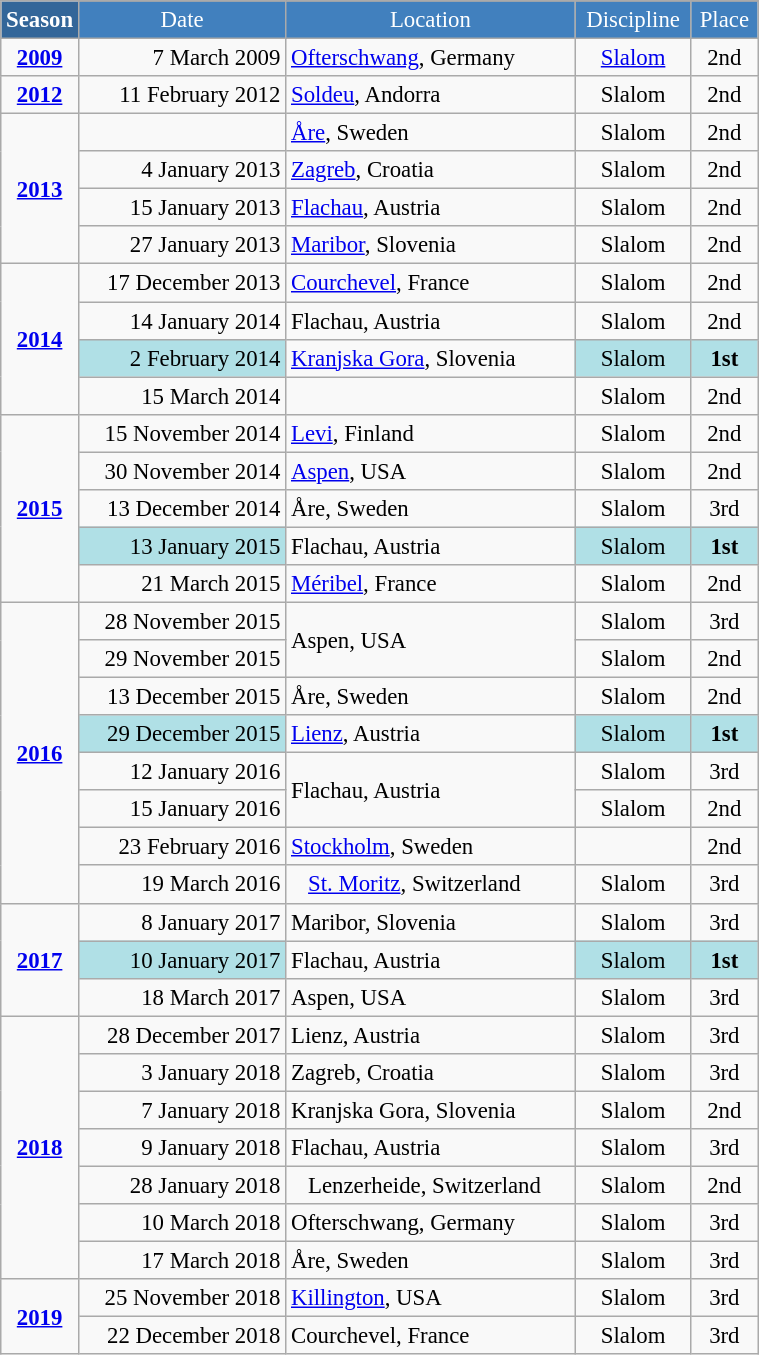<table class="wikitable"  style="font-size:95%; text-align:center; border:gray solid 1px; width:40%;">
<tr style="background:#369; color:white;">
<td rowspan="2" style="width:10%;"><strong>Season</strong></td>
</tr>
<tr style="background:#4180be; color:white;">
<td>Date</td>
<td>Location</td>
<td>Discipline</td>
<td>Place</td>
</tr>
<tr>
<td><strong><a href='#'>2009</a></strong></td>
<td align=right>7 March 2009</td>
<td align=left> <a href='#'>Ofterschwang</a>, Germany</td>
<td><a href='#'>Slalom</a></td>
<td>2nd</td>
</tr>
<tr>
<td><strong><a href='#'>2012</a></strong></td>
<td align=right>11 February 2012</td>
<td align=left> <a href='#'>Soldeu</a>, Andorra</td>
<td>Slalom</td>
<td>2nd</td>
</tr>
<tr>
<td rowspan=4><strong><a href='#'>2013</a></strong></td>
<td align=right></td>
<td align=left> <a href='#'>Åre</a>, Sweden</td>
<td>Slalom</td>
<td>2nd</td>
</tr>
<tr>
<td align=right>4 January 2013</td>
<td align=left> <a href='#'>Zagreb</a>, Croatia</td>
<td>Slalom</td>
<td>2nd</td>
</tr>
<tr>
<td align=right>15 January 2013</td>
<td align=left> <a href='#'>Flachau</a>, Austria</td>
<td>Slalom</td>
<td>2nd</td>
</tr>
<tr>
<td align=right>27 January 2013</td>
<td align=left>  <a href='#'>Maribor</a>, Slovenia</td>
<td>Slalom</td>
<td>2nd</td>
</tr>
<tr>
<td rowspan=4><strong><a href='#'>2014</a></strong></td>
<td align=right>17 December 2013</td>
<td align=left> <a href='#'>Courchevel</a>, France</td>
<td>Slalom</td>
<td>2nd</td>
</tr>
<tr>
<td align=right>14 January 2014</td>
<td align=left> Flachau, Austria</td>
<td>Slalom</td>
<td>2nd</td>
</tr>
<tr>
<td align=right bgcolor="#BOEOE6">2 February 2014</td>
<td align=left> <a href='#'>Kranjska Gora</a>, Slovenia</td>
<td bgcolor="#BOEOE6">Slalom</td>
<td bgcolor="#BOEOE6"><strong>1st</strong></td>
</tr>
<tr>
<td align=right>15 March 2014</td>
<td align=left></td>
<td>Slalom</td>
<td>2nd</td>
</tr>
<tr>
<td rowspan=5><strong><a href='#'>2015</a></strong></td>
<td align=right>15 November 2014</td>
<td align=left> <a href='#'>Levi</a>, Finland</td>
<td>Slalom</td>
<td>2nd</td>
</tr>
<tr>
<td align=right>30 November 2014</td>
<td align=left> <a href='#'>Aspen</a>, USA</td>
<td>Slalom</td>
<td>2nd</td>
</tr>
<tr>
<td align=right>13 December 2014</td>
<td align=left>  Åre, Sweden</td>
<td>Slalom</td>
<td>3rd</td>
</tr>
<tr>
<td align=right bgcolor="#BOEOE6">13 January 2015</td>
<td align=left> Flachau, Austria</td>
<td bgcolor="#BOEOE6">Slalom</td>
<td bgcolor="#BOEOE6"><strong>1st</strong></td>
</tr>
<tr>
<td align=right>21 March 2015</td>
<td align=left> <a href='#'>Méribel</a>, France</td>
<td>Slalom</td>
<td>2nd</td>
</tr>
<tr>
<td rowspan=8><strong><a href='#'>2016</a></strong></td>
<td align=right>28 November 2015</td>
<td rowspan=2 align=left> Aspen, USA</td>
<td>Slalom</td>
<td>3rd</td>
</tr>
<tr>
<td align=right>29 November 2015</td>
<td>Slalom</td>
<td>2nd</td>
</tr>
<tr>
<td align=right>13 December 2015</td>
<td align=left> Åre, Sweden</td>
<td>Slalom</td>
<td>2nd</td>
</tr>
<tr>
<td align=right bgcolor="#BOEOE6">29 December 2015</td>
<td align=left> <a href='#'>Lienz</a>, Austria</td>
<td bgcolor="#BOEOE6">Slalom</td>
<td bgcolor="#BOEOE6"><strong>1st</strong></td>
</tr>
<tr>
<td align=right>12 January 2016</td>
<td rowspan=2 align=left> Flachau, Austria</td>
<td>Slalom</td>
<td>3rd</td>
</tr>
<tr>
<td align=right>15 January 2016</td>
<td>Slalom</td>
<td>2nd</td>
</tr>
<tr>
<td align=right>23 February 2016</td>
<td align=left> <a href='#'>Stockholm</a>, Sweden</td>
<td></td>
<td>2nd</td>
</tr>
<tr>
<td align=right>19 March 2016</td>
<td align=left>   <a href='#'>St. Moritz</a>, Switzerland</td>
<td>Slalom</td>
<td>3rd</td>
</tr>
<tr>
<td rowspan=3><strong><a href='#'>2017</a></strong></td>
<td align=right>8 January 2017</td>
<td align=left>  Maribor, Slovenia</td>
<td>Slalom</td>
<td>3rd</td>
</tr>
<tr>
<td align=right bgcolor="#BOEOE6">10 January 2017</td>
<td align=left> Flachau, Austria</td>
<td bgcolor="#BOEOE6">Slalom</td>
<td bgcolor="#BOEOE6"><strong>1st</strong></td>
</tr>
<tr>
<td align=right>18 March 2017</td>
<td align=left> Aspen, USA</td>
<td>Slalom</td>
<td>3rd</td>
</tr>
<tr>
<td rowspan=7><strong><a href='#'>2018</a></strong></td>
<td align=right>28 December 2017</td>
<td align=left>  Lienz, Austria</td>
<td>Slalom</td>
<td>3rd</td>
</tr>
<tr>
<td align=right>3 January 2018</td>
<td align=left> Zagreb, Croatia</td>
<td>Slalom</td>
<td>3rd</td>
</tr>
<tr>
<td align=right>7 January 2018</td>
<td align=left> Kranjska Gora, Slovenia</td>
<td>Slalom</td>
<td>2nd</td>
</tr>
<tr>
<td align=right>9 January 2018</td>
<td align=left> Flachau, Austria</td>
<td>Slalom</td>
<td>3rd</td>
</tr>
<tr>
<td align=right>28 January 2018</td>
<td align=left>   Lenzerheide, Switzerland</td>
<td>Slalom</td>
<td>2nd</td>
</tr>
<tr>
<td align=right>10 March 2018</td>
<td align=left> Ofterschwang, Germany</td>
<td>Slalom</td>
<td>3rd</td>
</tr>
<tr>
<td align=right>17 March 2018</td>
<td align=left>  Åre, Sweden</td>
<td>Slalom</td>
<td>3rd</td>
</tr>
<tr>
<td rowspan=2><strong><a href='#'>2019</a></strong></td>
<td align=right>25 November 2018</td>
<td align=left>  <a href='#'>Killington</a>, USA</td>
<td>Slalom</td>
<td>3rd</td>
</tr>
<tr>
<td align=right>22 December 2018</td>
<td align=left> Courchevel, France</td>
<td>Slalom</td>
<td>3rd</td>
</tr>
</table>
